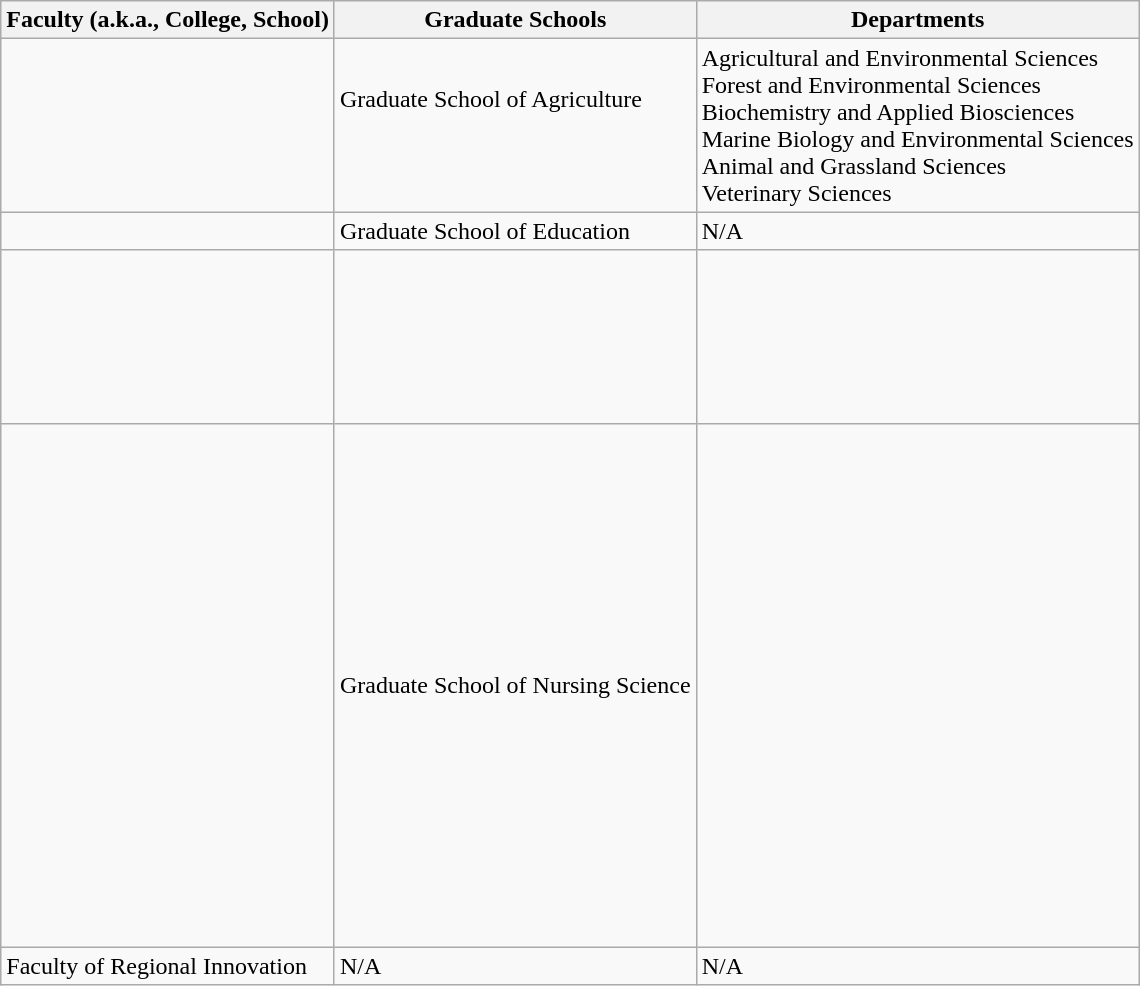<table class="wikitable">
<tr>
<th>Faculty (a.k.a., College, School)</th>
<th>Graduate Schools</th>
<th>Departments</th>
</tr>
<tr>
<td></td>
<td>Graduate School of Agriculture<br><br><br></td>
<td>Agricultural and Environmental Sciences<br>Forest and Environmental Sciences<br>Biochemistry and Applied Biosciences<br>Marine Biology and Environmental Sciences<br>Animal and Grassland Sciences<br>Veterinary Sciences</td>
</tr>
<tr>
<td></td>
<td>Graduate School of Education</td>
<td>N/A</td>
</tr>
<tr>
<td></td>
<td><br></td>
<td><br><br><br><br><br><br></td>
</tr>
<tr>
<td></td>
<td>Graduate School of Nursing Science<br></td>
<td><br><br><br><br><br><br><br><br><br><br><br><br><br><br><br><br><br><br><br></td>
</tr>
<tr>
<td>Faculty of Regional Innovation</td>
<td>N/A</td>
<td>N/A</td>
</tr>
</table>
